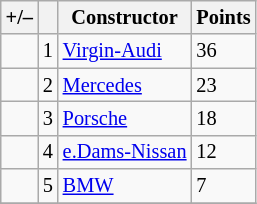<table class="wikitable" style="font-size: 85%">
<tr>
<th scope="col">+/–</th>
<th scope="col"></th>
<th scope="col">Constructor</th>
<th scope="col">Points</th>
</tr>
<tr>
<td align="left"></td>
<td align="center">1</td>
<td> <a href='#'>Virgin-Audi</a></td>
<td align="left">36</td>
</tr>
<tr>
<td align="left"></td>
<td align="center">2</td>
<td> <a href='#'>Mercedes</a></td>
<td align="left">23</td>
</tr>
<tr>
<td align="left"></td>
<td align="center">3</td>
<td> <a href='#'>Porsche</a></td>
<td align="left">18</td>
</tr>
<tr>
<td align="left"></td>
<td align="center">4</td>
<td> <a href='#'>e.Dams-Nissan</a></td>
<td align="left">12</td>
</tr>
<tr>
<td align="left"></td>
<td align="center">5</td>
<td> <a href='#'>BMW</a></td>
<td align="left">7</td>
</tr>
<tr>
</tr>
</table>
